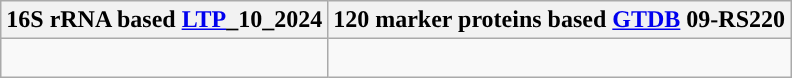<table class="wikitable">
<tr>
<th colspan=1>16S rRNA based <a href='#'>LTP</a>_10_2024</th>
<th colspan=1>120 marker proteins based <a href='#'>GTDB</a> 09-RS220</th>
</tr>
<tr>
<td style="vertical-align:top"><br></td>
<td><br></td>
</tr>
</table>
